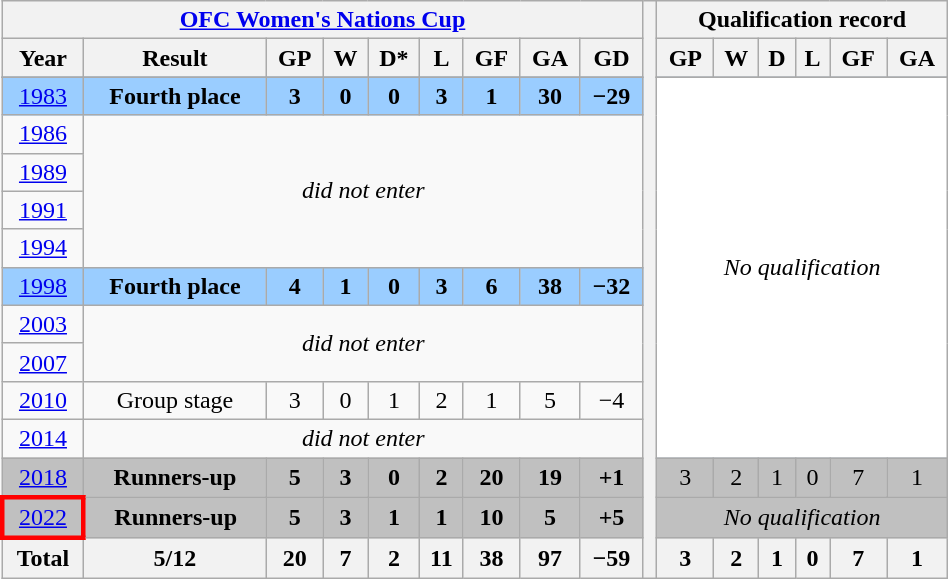<table class="wikitable" style="text-align: center; width:50%;">
<tr>
<th colspan=9><a href='#'>OFC Women's Nations Cup</a></th>
<th rowspan=20></th>
<th colspan=6>Qualification record</th>
</tr>
<tr>
<th>Year</th>
<th>Result</th>
<th>GP</th>
<th>W</th>
<th>D*</th>
<th>L</th>
<th>GF</th>
<th>GA</th>
<th>GD</th>
<th>GP</th>
<th>W</th>
<th>D</th>
<th>L</th>
<th>GF</th>
<th>GA</th>
</tr>
<tr>
</tr>
<tr style="background:#9acdff">
<td> <a href='#'>1983</a></td>
<td><strong>Fourth place</strong></td>
<td><strong>3</strong></td>
<td><strong>0</strong></td>
<td><strong>0</strong></td>
<td><strong>3</strong></td>
<td><strong>1</strong></td>
<td><strong>30</strong></td>
<td><strong>−29</strong></td>
<td bgcolor=#FFFFFF colspan=6 rowspan=10><em>No qualification</em></td>
</tr>
<tr>
<td> <a href='#'>1986</a></td>
<td rowspan="4" colspan="8"><em>did not enter</em></td>
</tr>
<tr>
<td> <a href='#'>1989</a></td>
</tr>
<tr>
<td> <a href='#'>1991</a></td>
</tr>
<tr>
<td> <a href='#'>1994</a></td>
</tr>
<tr style="background:#9acdff">
<td> <a href='#'>1998</a></td>
<td><strong>Fourth place</strong></td>
<td><strong>4</strong></td>
<td><strong>1</strong></td>
<td><strong>0</strong></td>
<td><strong>3</strong></td>
<td><strong>6</strong></td>
<td><strong>38</strong></td>
<td><strong>−32</strong></td>
</tr>
<tr>
<td> <a href='#'>2003</a></td>
<td rowspan="2" colspan="8"><em>did not enter</em></td>
</tr>
<tr>
<td> <a href='#'>2007</a></td>
</tr>
<tr>
<td> <a href='#'>2010</a></td>
<td>Group stage</td>
<td>3</td>
<td>0</td>
<td>1</td>
<td>2</td>
<td>1</td>
<td>5</td>
<td>−4</td>
</tr>
<tr>
<td> <a href='#'>2014</a></td>
<td rowspan="1" colspan="8"><em>did not enter</em></td>
</tr>
<tr bgcolor=silver>
<td> <a href='#'>2018</a></td>
<td><strong>Runners-up</strong></td>
<td><strong>5</strong></td>
<td><strong>3</strong></td>
<td><strong>0</strong></td>
<td><strong>2</strong></td>
<td><strong>20</strong></td>
<td><strong>19</strong></td>
<td><strong>+1</strong></td>
<td>3</td>
<td>2</td>
<td>1</td>
<td>0</td>
<td>7</td>
<td>1</td>
</tr>
<tr bgcolor=silver>
<td style="border: 3px solid red"> <a href='#'>2022</a></td>
<td><strong>Runners-up</strong></td>
<td><strong>5</strong></td>
<td><strong>3</strong></td>
<td><strong>1</strong></td>
<td><strong>1</strong></td>
<td><strong>10</strong></td>
<td><strong>5</strong></td>
<td><strong>+5</strong></td>
<td colspan=6><em>No qualification</em></td>
</tr>
<tr>
<th><strong>Total</strong></th>
<th><strong>5/12</strong></th>
<th><strong>20</strong></th>
<th><strong>7</strong></th>
<th><strong>2</strong></th>
<th><strong>11</strong></th>
<th><strong>38</strong></th>
<th><strong>97</strong></th>
<th><strong>−59</strong></th>
<th>3</th>
<th>2</th>
<th>1</th>
<th>0</th>
<th>7</th>
<th>1</th>
</tr>
</table>
